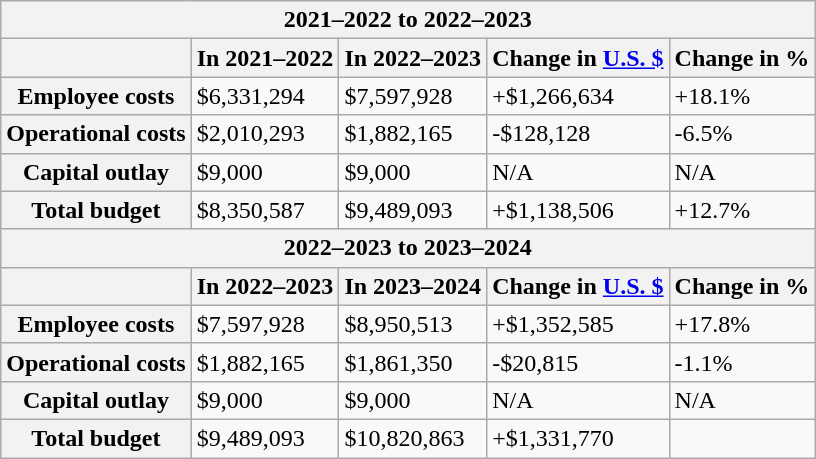<table class="wikitable">
<tr>
<th colspan="5"><strong>2021–2022 to 2022–2023</strong></th>
</tr>
<tr>
<th></th>
<th>In 2021–2022</th>
<th>In 2022–2023<strong></strong></th>
<th>Change in <a href='#'>U.S. $</a></th>
<th>Change in %</th>
</tr>
<tr>
<th>Employee costs</th>
<td>$6,331,294</td>
<td>$7,597,928</td>
<td>+$1,266,634</td>
<td>+18.1%</td>
</tr>
<tr>
<th>Operational costs</th>
<td>$2,010,293</td>
<td>$1,882,165</td>
<td>-$128,128</td>
<td>-6.5%</td>
</tr>
<tr>
<th>Capital outlay</th>
<td>$9,000</td>
<td>$9,000</td>
<td>N/A</td>
<td>N/A</td>
</tr>
<tr>
<th>Total budget</th>
<td>$8,350,587</td>
<td>$9,489,093</td>
<td>+$1,138,506</td>
<td>+12.7%</td>
</tr>
<tr>
<th colspan="5"><strong>2022–2023 to 2023–2024</strong></th>
</tr>
<tr>
<th></th>
<th>In 2022–2023</th>
<th>In 2023–2024</th>
<th>Change in <a href='#'>U.S. $</a></th>
<th>Change in %</th>
</tr>
<tr>
<th>Employee costs</th>
<td>$7,597,928</td>
<td>$8,950,513</td>
<td>+$1,352,585</td>
<td>+17.8%</td>
</tr>
<tr>
<th>Operational costs</th>
<td>$1,882,165</td>
<td>$1,861,350</td>
<td>-$20,815</td>
<td>-1.1%</td>
</tr>
<tr>
<th>Capital outlay</th>
<td>$9,000</td>
<td>$9,000</td>
<td>N/A</td>
<td>N/A</td>
</tr>
<tr>
<th>Total budget</th>
<td>$9,489,093</td>
<td>$10,820,863</td>
<td>+$1,331,770</td>
<td></td>
</tr>
</table>
